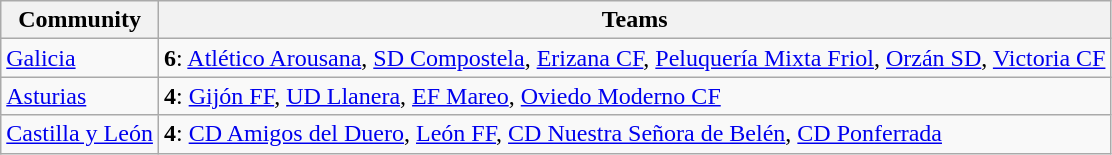<table class="wikitable">
<tr>
<th>Community</th>
<th>Teams</th>
</tr>
<tr>
<td> <a href='#'>Galicia</a></td>
<td><strong>6</strong>: <a href='#'>Atlético Arousana</a>, <a href='#'>SD Compostela</a>, <a href='#'>Erizana CF</a>, <a href='#'>Peluquería Mixta Friol</a>, <a href='#'>Orzán SD</a>, <a href='#'>Victoria CF</a></td>
</tr>
<tr>
<td> <a href='#'>Asturias</a></td>
<td><strong>4</strong>: <a href='#'>Gijón FF</a>, <a href='#'>UD Llanera</a>, <a href='#'>EF Mareo</a>, <a href='#'>Oviedo Moderno CF</a></td>
</tr>
<tr>
<td> <a href='#'>Castilla y León</a></td>
<td><strong>4</strong>: <a href='#'>CD Amigos del Duero</a>, <a href='#'>León FF</a>, <a href='#'>CD Nuestra Señora de Belén</a>, <a href='#'>CD Ponferrada</a></td>
</tr>
</table>
